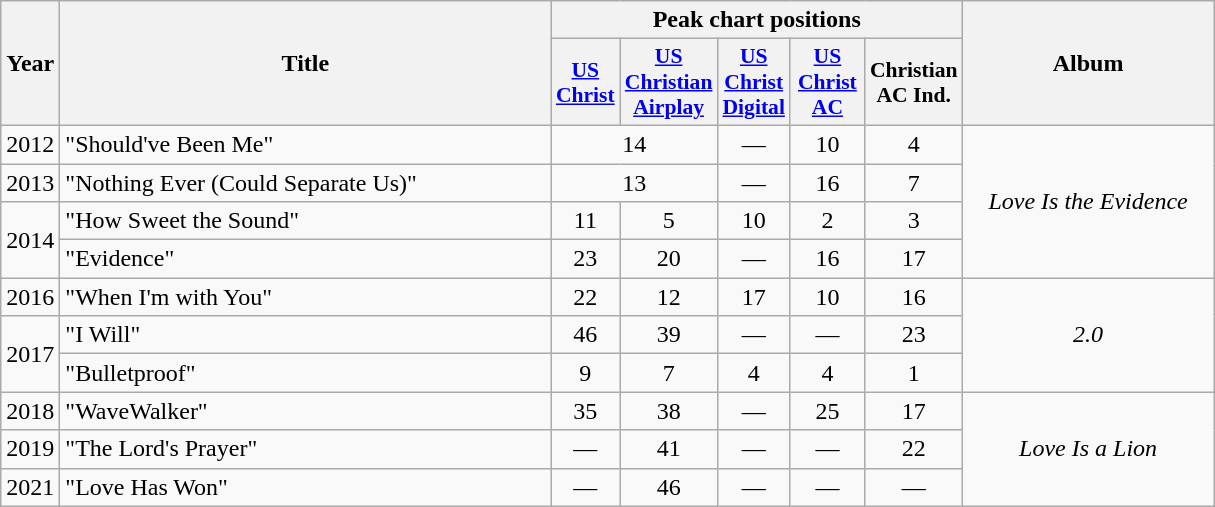<table class="wikitable" style="text-align:center">
<tr>
<th scope="col" rowspan="2">Year</th>
<th scope="col" rowspan="2" style="width:20em;">Title</th>
<th scope="col" colspan="5">Peak chart positions</th>
<th scope="col" rowspan="2" style="width:10em;">Album</th>
</tr>
<tr>
<th scope="col" style="width:2.5em;font-size:90%;"><a href='#'>US Christ</a><br></th>
<th scope="col" style="width:3em;font-size:90%;"><a href='#'>US Christian Airplay</a><br></th>
<th scope="col" style="width:2.5em;font-size:90%;"><a href='#'>US<br>Christ Digital</a><br></th>
<th scope="col" style="width:3em;font-size:90%;"><a href='#'>US<br>Christ AC</a><br></th>
<th scope="col" style="width:3em;font-size:90%;">Christian AC Ind.<br></th>
</tr>
<tr>
<td style="text-align:left">2012</td>
<td style="text-align:left">"Should've Been Me"</td>
<td colspan="2">14</td>
<td>—</td>
<td>10</td>
<td>4</td>
<td rowspan="4"><em>Love Is the Evidence</em></td>
</tr>
<tr>
<td style="text-align:left">2013</td>
<td style="text-align:left">"Nothing Ever (Could Separate Us)"</td>
<td colspan="2">13</td>
<td>—</td>
<td>16</td>
<td>7</td>
</tr>
<tr>
<td rowspan="2" style="text-align:left">2014</td>
<td style="text-align:left">"How Sweet the Sound"</td>
<td>11</td>
<td>5</td>
<td>10</td>
<td>2</td>
<td>3</td>
</tr>
<tr>
<td style="text-align:left">"Evidence"</td>
<td>23</td>
<td>20</td>
<td>—</td>
<td>16</td>
<td>17</td>
</tr>
<tr>
<td style="text-align:left">2016</td>
<td style="text-align:left">"When I'm with You"</td>
<td>22</td>
<td>12</td>
<td>17</td>
<td>10</td>
<td>16</td>
<td rowspan="3"><em>2.0</em></td>
</tr>
<tr>
<td rowspan="2">2017</td>
<td style="text-align:left">"I Will"</td>
<td>46</td>
<td>39</td>
<td>—</td>
<td>—</td>
<td>23</td>
</tr>
<tr>
<td style="text-align:left">"Bulletproof"</td>
<td>9</td>
<td>7</td>
<td>4</td>
<td>4</td>
<td>1</td>
</tr>
<tr>
<td>2018</td>
<td style="text-align:left">"WaveWalker"<br></td>
<td>35</td>
<td>38</td>
<td>—</td>
<td>25</td>
<td>17</td>
<td rowspan="3"><em>Love Is a Lion</em></td>
</tr>
<tr>
<td>2019</td>
<td style="text-align:left">"The Lord's Prayer"</td>
<td>—</td>
<td>41</td>
<td>—</td>
<td>—</td>
<td>22</td>
</tr>
<tr>
<td>2021</td>
<td style="text-align:left">"Love Has Won"</td>
<td>—</td>
<td>46</td>
<td>—</td>
<td>—</td>
<td>—</td>
</tr>
</table>
